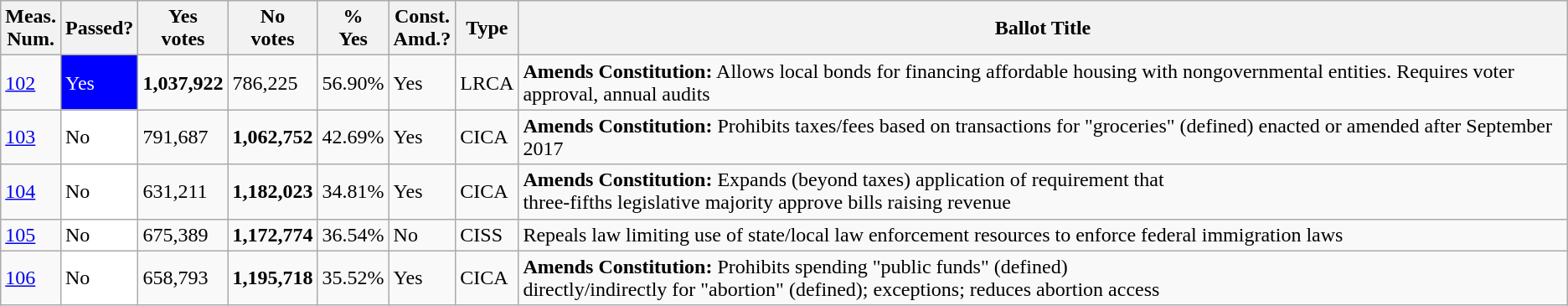<table class="wikitable sortable">
<tr>
<th>Meas.<br>Num.</th>
<th>Passed?</th>
<th>Yes<br>votes</th>
<th>No<br>votes</th>
<th>%<br>Yes</th>
<th>Const.<br>Amd.?</th>
<th>Type</th>
<th>Ballot Title</th>
</tr>
<tr>
<td><a href='#'>102</a></td>
<td style="background:blue;color:white">Yes</td>
<td><strong>1,037,922</strong></td>
<td>786,225</td>
<td>56.90%</td>
<td>Yes</td>
<td>LRCA</td>
<td style="text-align:left"><strong>Amends Constitution:</strong> Allows local bonds for financing affordable housing with nongovernmental entities. Requires voter approval, annual audits</td>
</tr>
<tr>
<td><a href='#'>103</a></td>
<td style="background:white;color:black">No</td>
<td>791,687</td>
<td><strong>1,062,752</strong></td>
<td>42.69%</td>
<td>Yes</td>
<td>CICA</td>
<td><strong>Amends Constitution:</strong> Prohibits taxes/fees based on transactions for "groceries" (defined) enacted or amended after September 2017</td>
</tr>
<tr>
<td><a href='#'>104</a></td>
<td style="background:white;color:black">No</td>
<td>631,211</td>
<td><strong>1,182,023</strong></td>
<td>34.81%</td>
<td>Yes</td>
<td>CICA</td>
<td style="text-align: left"><strong>Amends Constitution:</strong> Expands (beyond taxes) application of requirement that<br>three-fifths legislative majority approve bills raising revenue</td>
</tr>
<tr>
<td><a href='#'>105</a></td>
<td style="background:white;color:black">No</td>
<td>675,389</td>
<td><strong>1,172,774</strong></td>
<td>36.54%</td>
<td>No</td>
<td>CISS</td>
<td style="text-align:left">Repeals law limiting use of state/local law enforcement resources to enforce federal immigration laws</td>
</tr>
<tr>
<td><a href='#'>106</a></td>
<td style="background:white;color:black">No</td>
<td>658,793</td>
<td><strong>1,195,718</strong></td>
<td>35.52%</td>
<td>Yes</td>
<td>CICA</td>
<td><strong>Amends Constitution:</strong> Prohibits spending "public funds" (defined)<br>directly/indirectly for "abortion" (defined); exceptions; reduces abortion access</td>
</tr>
</table>
